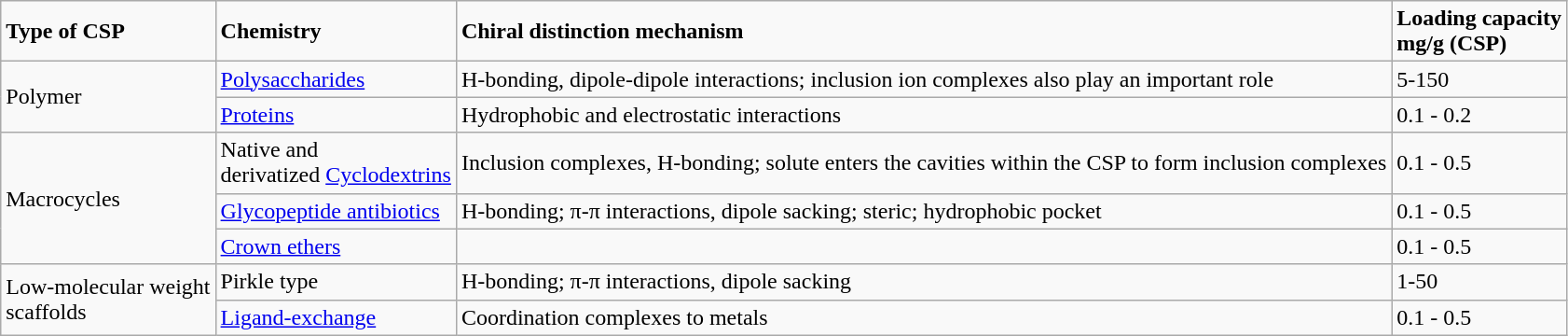<table class="wikitable">
<tr>
<td><strong>Type of  CSP</strong></td>
<td><strong>Chemistry</strong></td>
<td><strong>Chiral distinction mechanism</strong></td>
<td><strong>Loading  capacity</strong><br><strong>    mg/g (CSP)</strong></td>
</tr>
<tr>
<td rowspan="2">Polymer</td>
<td><a href='#'>Polysaccharides</a></td>
<td>H-bonding, dipole-dipole interactions; inclusion ion complexes also play an important role</td>
<td>5-150</td>
</tr>
<tr>
<td><a href='#'>Proteins</a></td>
<td>Hydrophobic and electrostatic  interactions</td>
<td>0.1 - 0.2</td>
</tr>
<tr>
<td rowspan="3">Macrocycles</td>
<td>Native and<br>derivatized <a href='#'>Cyclodextrins</a></td>
<td>Inclusion complexes, H-bonding; solute enters the cavities within  the CSP to form  inclusion complexes</td>
<td>0.1  - 0.5</td>
</tr>
<tr>
<td><a href='#'>Glycopeptide antibiotics</a></td>
<td>H-bonding;  π-π interactions, dipole sacking; steric; hydrophobic pocket</td>
<td>0.1 - 0.5</td>
</tr>
<tr>
<td><a href='#'>Crown ethers</a></td>
<td></td>
<td>0.1 - 0.5</td>
</tr>
<tr>
<td rowspan="2">Low-molecular weight<br>scaffolds</td>
<td>Pirkle type</td>
<td>H-bonding;  π-π interactions, dipole sacking</td>
<td>1-50</td>
</tr>
<tr>
<td><a href='#'>Ligand-exchange</a></td>
<td>Coordination complexes to metals</td>
<td>0.1  - 0.5</td>
</tr>
</table>
